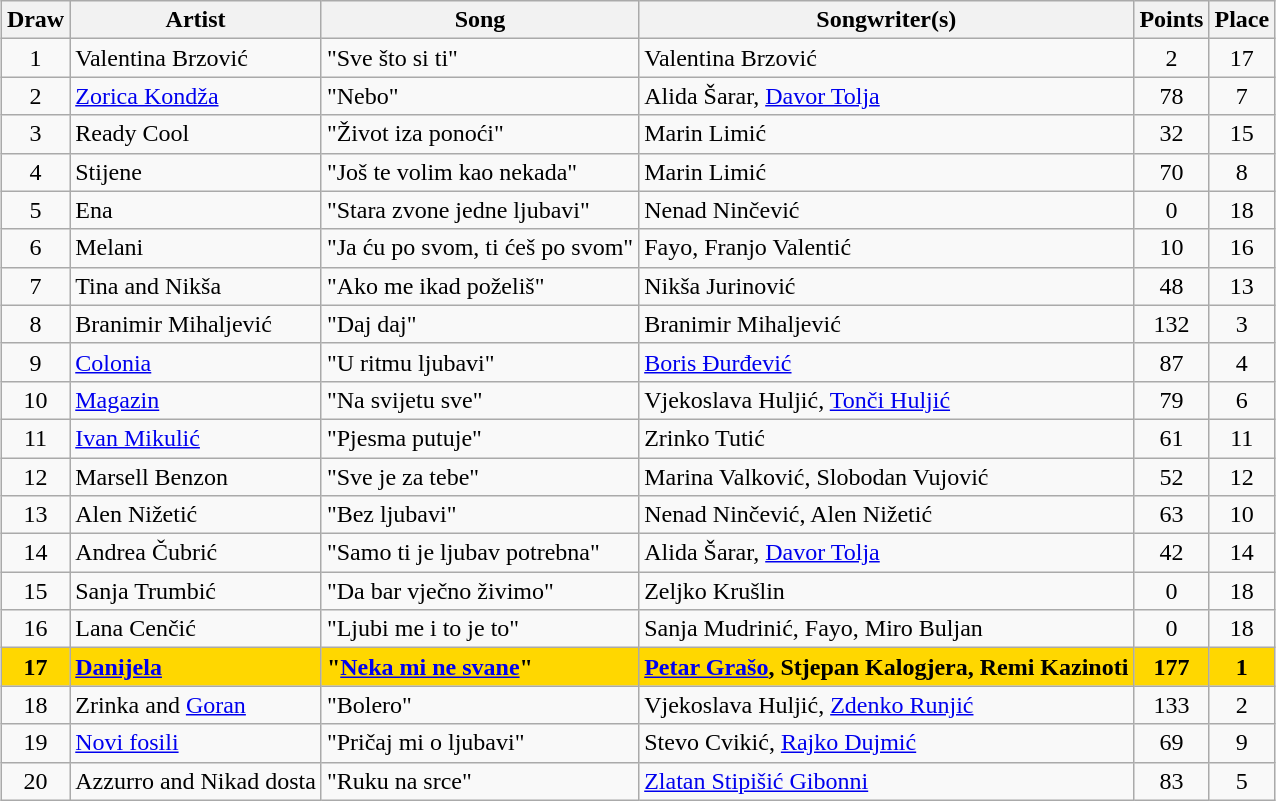<table class="sortable wikitable" style="margin: 1em auto 1em auto; text-align:center;">
<tr>
<th>Draw</th>
<th>Artist</th>
<th>Song</th>
<th>Songwriter(s)</th>
<th>Points</th>
<th>Place</th>
</tr>
<tr>
<td>1</td>
<td align="left">Valentina Brzović</td>
<td align="left">"Sve što si ti"</td>
<td align="left">Valentina Brzović</td>
<td>2</td>
<td>17</td>
</tr>
<tr>
<td>2</td>
<td align="left"><a href='#'>Zorica Kondža</a></td>
<td align="left">"Nebo"</td>
<td align="left">Alida Šarar, <a href='#'>Davor Tolja</a></td>
<td>78</td>
<td>7</td>
</tr>
<tr>
<td>3</td>
<td align="left">Ready Cool</td>
<td align="left">"Život iza ponoći"</td>
<td align="left">Marin Limić</td>
<td>32</td>
<td>15</td>
</tr>
<tr>
<td>4</td>
<td align="left">Stijene</td>
<td align="left">"Još te volim kao nekada"</td>
<td align="left">Marin Limić</td>
<td>70</td>
<td>8</td>
</tr>
<tr>
<td>5</td>
<td align="left">Ena</td>
<td align="left">"Stara zvone jedne ljubavi"</td>
<td align="left">Nenad Ninčević</td>
<td>0</td>
<td>18</td>
</tr>
<tr>
<td>6</td>
<td align="left">Melani</td>
<td align="left">"Ja ću po svom, ti ćeš po svom"</td>
<td align="left">Fayo, Franjo Valentić</td>
<td>10</td>
<td>16</td>
</tr>
<tr>
<td>7</td>
<td align="left">Tina and Nikša</td>
<td align="left">"Ako me ikad poželiš"</td>
<td align="left">Nikša Jurinović</td>
<td>48</td>
<td>13</td>
</tr>
<tr>
<td>8</td>
<td align="left">Branimir Mihaljević</td>
<td align="left">"Daj daj"</td>
<td align="left">Branimir Mihaljević</td>
<td>132</td>
<td>3</td>
</tr>
<tr>
<td>9</td>
<td align="left"><a href='#'>Colonia</a></td>
<td align="left">"U ritmu ljubavi"</td>
<td align="left"><a href='#'>Boris Đurđević</a></td>
<td>87</td>
<td>4</td>
</tr>
<tr>
<td>10</td>
<td align="left"><a href='#'>Magazin</a></td>
<td align="left">"Na svijetu sve"</td>
<td align="left">Vjekoslava Huljić, <a href='#'>Tonči Huljić</a></td>
<td>79</td>
<td>6</td>
</tr>
<tr>
<td>11</td>
<td align="left"><a href='#'>Ivan Mikulić</a></td>
<td align="left">"Pjesma putuje"</td>
<td align="left">Zrinko Tutić</td>
<td>61</td>
<td>11</td>
</tr>
<tr>
<td>12</td>
<td align="left">Marsell Benzon</td>
<td align="left">"Sve je za tebe"</td>
<td align="left">Marina Valković, Slobodan Vujović</td>
<td>52</td>
<td>12</td>
</tr>
<tr>
<td>13</td>
<td align="left">Alen Nižetić</td>
<td align="left">"Bez ljubavi"</td>
<td align="left">Nenad Ninčević, Alen Nižetić</td>
<td>63</td>
<td>10</td>
</tr>
<tr>
<td>14</td>
<td align="left">Andrea Čubrić</td>
<td align="left">"Samo ti je ljubav potrebna"</td>
<td align="left">Alida Šarar, <a href='#'>Davor Tolja</a></td>
<td>42</td>
<td>14</td>
</tr>
<tr>
<td>15</td>
<td align="left">Sanja Trumbić</td>
<td align="left">"Da bar vječno živimo"</td>
<td align="left">Zeljko Krušlin</td>
<td>0</td>
<td>18</td>
</tr>
<tr>
<td>16</td>
<td align="left">Lana Cenčić</td>
<td align="left">"Ljubi me i to je to"</td>
<td align="left">Sanja Mudrinić, Fayo, Miro Buljan</td>
<td>0</td>
<td>18</td>
</tr>
<tr style="font-weight:bold;background:gold;">
<td>17</td>
<td align="left"><a href='#'>Danijela</a></td>
<td align="left">"<a href='#'>Neka mi ne svane</a>"</td>
<td align="left"><a href='#'>Petar Grašo</a>, Stjepan Kalogjera, Remi Kazinoti</td>
<td>177</td>
<td>1</td>
</tr>
<tr>
<td>18</td>
<td align="left">Zrinka and <a href='#'>Goran</a></td>
<td align="left">"Bolero"</td>
<td align="left">Vjekoslava Huljić, <a href='#'>Zdenko Runjić</a></td>
<td>133</td>
<td>2</td>
</tr>
<tr>
<td>19</td>
<td align="left"><a href='#'>Novi fosili</a></td>
<td align="left">"Pričaj mi o ljubavi"</td>
<td align="left">Stevo Cvikić, <a href='#'>Rajko Dujmić</a></td>
<td>69</td>
<td>9</td>
</tr>
<tr>
<td>20</td>
<td align="left">Azzurro and Nikad dosta</td>
<td align="left">"Ruku na srce"</td>
<td align="left"><a href='#'>Zlatan Stipišić Gibonni</a></td>
<td>83</td>
<td>5</td>
</tr>
</table>
